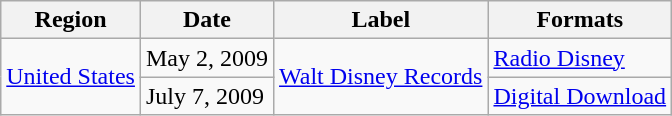<table class="wikitable">
<tr>
<th>Region</th>
<th>Date</th>
<th>Label</th>
<th>Formats</th>
</tr>
<tr>
<td rowspan="2"><a href='#'>United States</a></td>
<td>May 2, 2009</td>
<td rowspan="2"><a href='#'>Walt Disney Records</a></td>
<td><a href='#'>Radio Disney</a></td>
</tr>
<tr>
<td>July 7, 2009</td>
<td><a href='#'>Digital Download</a></td>
</tr>
</table>
